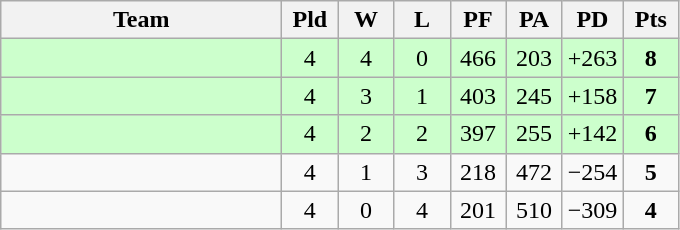<table class=wikitable style="text-align:center">
<tr>
<th width=180>Team</th>
<th width=30>Pld</th>
<th width=30>W</th>
<th width=30>L</th>
<th width=30>PF</th>
<th width=30>PA</th>
<th width=30>PD</th>
<th width=30>Pts</th>
</tr>
<tr align=center bgcolor="#ccffcc">
<td align=left></td>
<td>4</td>
<td>4</td>
<td>0</td>
<td>466</td>
<td>203</td>
<td>+263</td>
<td><strong>8</strong></td>
</tr>
<tr align=center bgcolor="#ccffcc">
<td align=left></td>
<td>4</td>
<td>3</td>
<td>1</td>
<td>403</td>
<td>245</td>
<td>+158</td>
<td><strong>7</strong></td>
</tr>
<tr align=center bgcolor="#ccffcc">
<td align=left></td>
<td>4</td>
<td>2</td>
<td>2</td>
<td>397</td>
<td>255</td>
<td>+142</td>
<td><strong>6</strong></td>
</tr>
<tr align=center>
<td align=left></td>
<td>4</td>
<td>1</td>
<td>3</td>
<td>218</td>
<td>472</td>
<td>−254</td>
<td><strong>5</strong></td>
</tr>
<tr align=center>
<td align=left></td>
<td>4</td>
<td>0</td>
<td>4</td>
<td>201</td>
<td>510</td>
<td>−309</td>
<td><strong>4</strong></td>
</tr>
</table>
